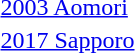<table>
<tr>
<td><a href='#'>2003 Aomori</a></td>
<td></td>
<td></td>
<td></td>
</tr>
<tr>
<td><a href='#'>2017 Sapporo</a></td>
<td></td>
<td></td>
<td></td>
</tr>
</table>
